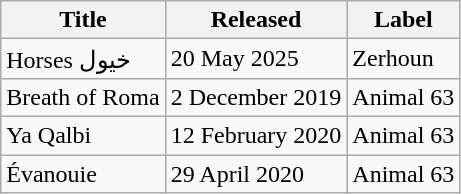<table class="wikitable">
<tr>
<th>Title</th>
<th>Released</th>
<th>Label</th>
</tr>
<tr>
<td>Horses خيول</td>
<td>20 May 2025</td>
<td>Zerhoun</td>
</tr>
<tr>
<td>Breath of Roma</td>
<td>2 December 2019</td>
<td>Animal 63</td>
</tr>
<tr>
<td>Ya Qalbi</td>
<td>12 February 2020</td>
<td>Animal 63</td>
</tr>
<tr>
<td>Évanouie</td>
<td>29 April 2020</td>
<td>Animal 63</td>
</tr>
</table>
